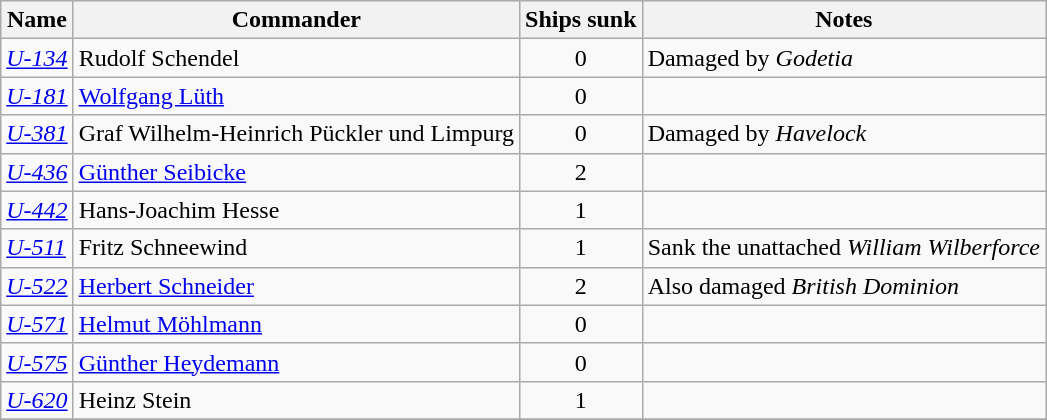<table class="wikitable sortable">
<tr>
<th>Name</th>
<th>Commander</th>
<th>Ships sunk</th>
<th class="unsortable">Notes</th>
</tr>
<tr>
<td><a href='#'><em>U-134</em></a></td>
<td>Rudolf Schendel</td>
<td align="center">0</td>
<td>Damaged by <em>Godetia</em></td>
</tr>
<tr>
<td><a href='#'><em>U-181</em></a></td>
<td><a href='#'>Wolfgang Lüth</a></td>
<td align="center">0</td>
<td></td>
</tr>
<tr>
<td><a href='#'><em>U-381</em></a></td>
<td>Graf Wilhelm-Heinrich Pückler und Limpurg</td>
<td align="center">0</td>
<td>Damaged by <em>Havelock</em></td>
</tr>
<tr>
<td><a href='#'><em>U-436</em></a></td>
<td><a href='#'>Günther Seibicke</a></td>
<td align="center">2</td>
<td></td>
</tr>
<tr>
<td><a href='#'><em>U-442</em></a></td>
<td>Hans-Joachim Hesse</td>
<td align="center">1</td>
<td></td>
</tr>
<tr>
<td><a href='#'><em>U-511</em></a></td>
<td>Fritz Schneewind</td>
<td align="center">1</td>
<td>Sank the unattached <em>William Wilberforce</em></td>
</tr>
<tr>
<td><a href='#'><em>U-522</em></a></td>
<td><a href='#'>Herbert Schneider</a></td>
<td align="center">2</td>
<td>Also damaged <em>British Dominion</em></td>
</tr>
<tr>
<td><a href='#'><em>U-571</em></a></td>
<td><a href='#'>Helmut Möhlmann</a></td>
<td align="center">0</td>
<td></td>
</tr>
<tr>
<td><a href='#'><em>U-575</em></a></td>
<td><a href='#'>Günther Heydemann</a></td>
<td align="center">0</td>
<td></td>
</tr>
<tr>
<td><a href='#'><em>U-620</em></a></td>
<td>Heinz Stein</td>
<td align="center">1</td>
<td></td>
</tr>
<tr>
</tr>
</table>
